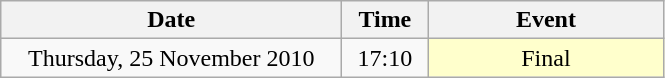<table class = "wikitable" style="text-align:center;">
<tr>
<th width=220>Date</th>
<th width=50>Time</th>
<th width=150>Event</th>
</tr>
<tr>
<td>Thursday, 25 November 2010</td>
<td>17:10</td>
<td bgcolor=ffffcc>Final</td>
</tr>
</table>
